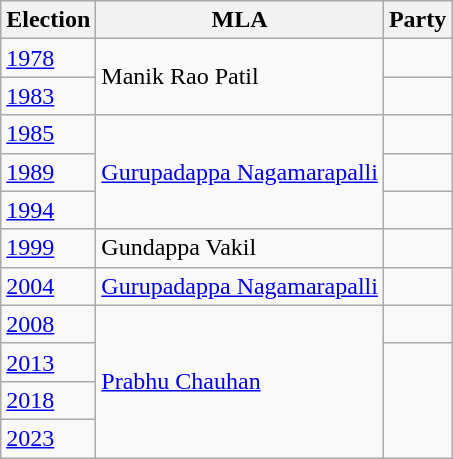<table class="wikitable sortable">
<tr>
<th>Election</th>
<th>MLA</th>
<th colspan=2>Party</th>
</tr>
<tr>
<td><a href='#'>1978</a></td>
<td rowspan="2">Manik Rao Patil</td>
<td></td>
</tr>
<tr>
<td><a href='#'>1983</a></td>
</tr>
<tr>
<td><a href='#'>1985</a></td>
<td rowspan="3"><a href='#'>Gurupadappa Nagamarapalli</a></td>
<td></td>
</tr>
<tr>
<td><a href='#'>1989</a></td>
<td></td>
</tr>
<tr>
<td><a href='#'>1994</a></td>
</tr>
<tr>
<td><a href='#'>1999</a></td>
<td>Gundappa Vakil</td>
<td></td>
</tr>
<tr>
<td><a href='#'>2004</a></td>
<td><a href='#'>Gurupadappa Nagamarapalli</a></td>
<td></td>
</tr>
<tr>
<td><a href='#'>2008</a></td>
<td rowspan=4><a href='#'>Prabhu Chauhan</a></td>
<td></td>
</tr>
<tr>
<td><a href='#'>2013</a></td>
</tr>
<tr>
<td><a href='#'>2018</a></td>
</tr>
<tr>
<td><a href='#'>2023</a></td>
</tr>
</table>
